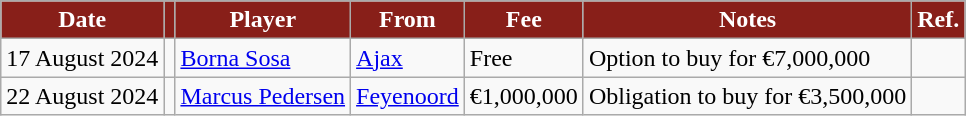<table class="wikitable plainrowheaders">
<tr>
<th style="background:#881F19; color:white; text-align:center;"><strong>Date</strong></th>
<th style="background:#881F19; color:white; text-align:center;"><strong></strong></th>
<th style="background:#881F19; color:white; text-align:center;"><strong>Player</strong></th>
<th style="background:#881F19; color:white; text-align:center;"><strong>From</strong></th>
<th style="background:#881F19; color:white; text-align:center;"><strong>Fee</strong></th>
<th style="background:#881F19; color:white; text-align:center;"><strong>Notes</strong></th>
<th style="background:#881F19; color:white; text-align:center;"><strong>Ref.</strong></th>
</tr>
<tr>
<td>17 August 2024</td>
<td align="center"></td>
<td> <a href='#'>Borna Sosa</a></td>
<td> <a href='#'>Ajax</a></td>
<td>Free</td>
<td>Option to buy for €7,000,000</td>
<td></td>
</tr>
<tr>
<td>22 August 2024</td>
<td align="center"></td>
<td> <a href='#'>Marcus Pedersen</a></td>
<td> <a href='#'>Feyenoord</a></td>
<td>€1,000,000</td>
<td>Obligation to buy for €3,500,000</td>
<td></td>
</tr>
</table>
